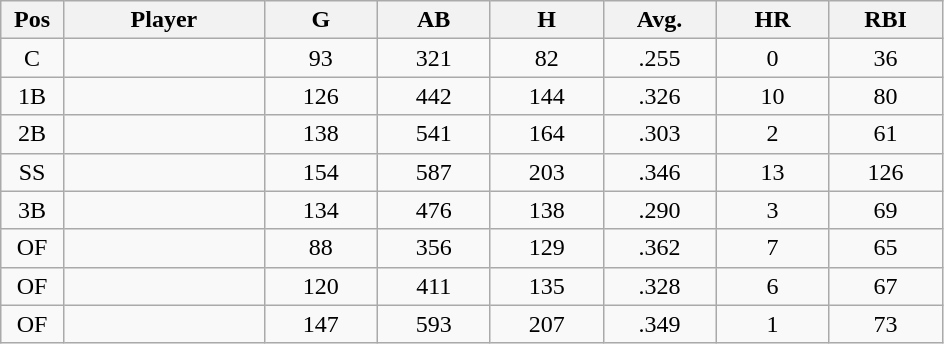<table class="wikitable sortable">
<tr>
<th bgcolor="#DDDDFF" width="5%">Pos</th>
<th bgcolor="#DDDDFF" width="16%">Player</th>
<th bgcolor="#DDDDFF" width="9%">G</th>
<th bgcolor="#DDDDFF" width="9%">AB</th>
<th bgcolor="#DDDDFF" width="9%">H</th>
<th bgcolor="#DDDDFF" width="9%">Avg.</th>
<th bgcolor="#DDDDFF" width="9%">HR</th>
<th bgcolor="#DDDDFF" width="9%">RBI</th>
</tr>
<tr align="center">
<td>C</td>
<td></td>
<td>93</td>
<td>321</td>
<td>82</td>
<td>.255</td>
<td>0</td>
<td>36</td>
</tr>
<tr align="center">
<td>1B</td>
<td></td>
<td>126</td>
<td>442</td>
<td>144</td>
<td>.326</td>
<td>10</td>
<td>80</td>
</tr>
<tr align="center">
<td>2B</td>
<td></td>
<td>138</td>
<td>541</td>
<td>164</td>
<td>.303</td>
<td>2</td>
<td>61</td>
</tr>
<tr align="center">
<td>SS</td>
<td></td>
<td>154</td>
<td>587</td>
<td>203</td>
<td>.346</td>
<td>13</td>
<td>126</td>
</tr>
<tr align="center">
<td>3B</td>
<td></td>
<td>134</td>
<td>476</td>
<td>138</td>
<td>.290</td>
<td>3</td>
<td>69</td>
</tr>
<tr align="center">
<td>OF</td>
<td></td>
<td>88</td>
<td>356</td>
<td>129</td>
<td>.362</td>
<td>7</td>
<td>65</td>
</tr>
<tr align="center">
<td>OF</td>
<td></td>
<td>120</td>
<td>411</td>
<td>135</td>
<td>.328</td>
<td>6</td>
<td>67</td>
</tr>
<tr align="center">
<td>OF</td>
<td></td>
<td>147</td>
<td>593</td>
<td>207</td>
<td>.349</td>
<td>1</td>
<td>73</td>
</tr>
</table>
